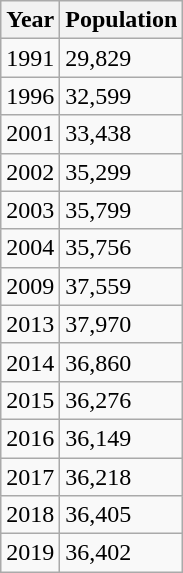<table class="wikitable">
<tr>
<th>Year</th>
<th>Population</th>
</tr>
<tr>
<td>1991</td>
<td>29,829</td>
</tr>
<tr>
<td>1996</td>
<td>32,599</td>
</tr>
<tr>
<td>2001</td>
<td>33,438</td>
</tr>
<tr>
<td>2002</td>
<td>35,299</td>
</tr>
<tr>
<td>2003</td>
<td>35,799</td>
</tr>
<tr>
<td>2004</td>
<td>35,756</td>
</tr>
<tr>
<td>2009</td>
<td>37,559</td>
</tr>
<tr>
<td>2013</td>
<td>37,970</td>
</tr>
<tr>
<td>2014</td>
<td>36,860</td>
</tr>
<tr>
<td>2015</td>
<td>36,276</td>
</tr>
<tr>
<td>2016</td>
<td>36,149</td>
</tr>
<tr>
<td>2017</td>
<td>36,218</td>
</tr>
<tr>
<td>2018</td>
<td>36,405</td>
</tr>
<tr>
<td>2019</td>
<td>36,402</td>
</tr>
</table>
